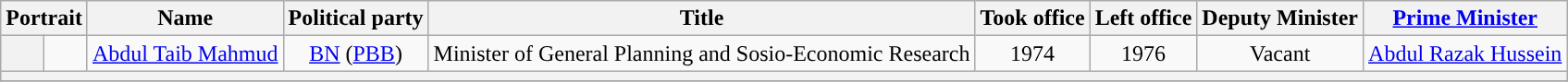<table class="wikitable" style="text-align:center;">
<tr>
<th colspan="2">Portrait</th>
<th>Name<br></th>
<th>Political party</th>
<th>Title</th>
<th>Took office</th>
<th>Left office</th>
<th>Deputy Minister</th>
<th><a href='#'>Prime Minister</a><br></th>
</tr>
<tr>
<th style="background:"></th>
<td></td>
<td><a href='#'>Abdul Taib Mahmud</a><br></td>
<td><a href='#'>BN</a> (<a href='#'>PBB</a>)</td>
<td>Minister of General Planning and Sosio-Economic Research</td>
<td>1974</td>
<td>1976</td>
<td>Vacant</td>
<td><a href='#'>Abdul Razak Hussein</a><br></td>
</tr>
<tr>
<th colspan="9" bgcolor="cccccc"></th>
</tr>
<tr>
</tr>
</table>
